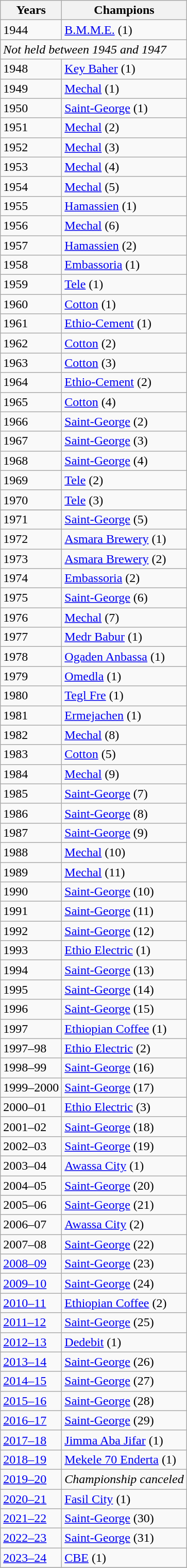<table class="wikitable">
<tr>
<th>Years</th>
<th>Champions</th>
</tr>
<tr>
<td>1944</td>
<td><a href='#'>B.M.M.E.</a> (1)</td>
</tr>
<tr>
<td colspan=2><em>Not held between 1945 and 1947</em></td>
</tr>
<tr>
<td>1948</td>
<td><a href='#'>Key Baher</a> (1)</td>
</tr>
<tr>
<td>1949</td>
<td><a href='#'>Mechal</a> (1)</td>
</tr>
<tr>
<td>1950</td>
<td><a href='#'>Saint-George</a> (1)</td>
</tr>
<tr>
<td>1951</td>
<td><a href='#'>Mechal</a> (2)</td>
</tr>
<tr>
<td>1952</td>
<td><a href='#'>Mechal</a> (3)</td>
</tr>
<tr>
<td>1953</td>
<td><a href='#'>Mechal</a> (4)</td>
</tr>
<tr>
<td>1954</td>
<td><a href='#'>Mechal</a> (5)</td>
</tr>
<tr>
<td>1955</td>
<td><a href='#'>Hamassien</a> (1)</td>
</tr>
<tr>
<td>1956</td>
<td><a href='#'>Mechal</a> (6)</td>
</tr>
<tr>
<td>1957</td>
<td><a href='#'>Hamassien</a> (2)</td>
</tr>
<tr>
<td>1958</td>
<td><a href='#'>Embassoria</a> (1)</td>
</tr>
<tr>
<td>1959</td>
<td><a href='#'>Tele</a> (1)</td>
</tr>
<tr>
<td>1960</td>
<td><a href='#'>Cotton</a> (1)</td>
</tr>
<tr>
<td>1961</td>
<td><a href='#'>Ethio-Cement</a> (1)</td>
</tr>
<tr>
<td>1962</td>
<td><a href='#'>Cotton</a> (2)</td>
</tr>
<tr>
<td>1963</td>
<td><a href='#'>Cotton</a> (3)</td>
</tr>
<tr>
<td>1964</td>
<td><a href='#'>Ethio-Cement</a> (2)</td>
</tr>
<tr>
<td>1965</td>
<td><a href='#'>Cotton</a> (4)</td>
</tr>
<tr>
<td>1966</td>
<td><a href='#'>Saint-George</a> (2)</td>
</tr>
<tr>
<td>1967</td>
<td><a href='#'>Saint-George</a> (3)</td>
</tr>
<tr>
<td>1968</td>
<td><a href='#'>Saint-George</a> (4)</td>
</tr>
<tr>
<td>1969</td>
<td><a href='#'>Tele</a> (2)</td>
</tr>
<tr>
<td>1970</td>
<td><a href='#'>Tele</a> (3)</td>
</tr>
<tr>
</tr>
<tr>
<td>1971</td>
<td><a href='#'>Saint-George</a> (5)</td>
</tr>
<tr>
<td>1972</td>
<td><a href='#'>Asmara Brewery</a> (1)</td>
</tr>
<tr>
<td>1973</td>
<td><a href='#'>Asmara Brewery</a> (2)</td>
</tr>
<tr>
<td>1974</td>
<td><a href='#'>Embassoria</a> (2)</td>
</tr>
<tr>
<td>1975</td>
<td><a href='#'>Saint-George</a> (6)</td>
</tr>
<tr>
<td>1976</td>
<td><a href='#'>Mechal</a> (7)</td>
</tr>
<tr>
<td>1977</td>
<td><a href='#'>Medr Babur</a> (1)</td>
</tr>
<tr>
<td>1978</td>
<td><a href='#'>Ogaden Anbassa</a> (1)</td>
</tr>
<tr>
<td>1979</td>
<td><a href='#'>Omedla</a> (1)</td>
</tr>
<tr>
<td>1980</td>
<td><a href='#'>Tegl Fre</a> (1)</td>
</tr>
<tr>
<td>1981</td>
<td><a href='#'>Ermejachen</a> (1)</td>
</tr>
<tr>
<td>1982</td>
<td><a href='#'>Mechal</a> (8)</td>
</tr>
<tr>
<td>1983</td>
<td><a href='#'>Cotton</a> (5)</td>
</tr>
<tr>
<td>1984</td>
<td><a href='#'>Mechal</a> (9)</td>
</tr>
<tr>
<td>1985</td>
<td><a href='#'>Saint-George</a> (7)</td>
</tr>
<tr>
<td>1986</td>
<td><a href='#'>Saint-George</a> (8)</td>
</tr>
<tr>
<td>1987</td>
<td><a href='#'>Saint-George</a> (9)</td>
</tr>
<tr>
<td>1988</td>
<td><a href='#'>Mechal</a> (10)</td>
</tr>
<tr>
<td>1989</td>
<td><a href='#'>Mechal</a> (11)</td>
</tr>
<tr>
<td>1990</td>
<td><a href='#'>Saint-George</a> (10)</td>
</tr>
<tr>
<td>1991</td>
<td><a href='#'>Saint-George</a> (11)</td>
</tr>
<tr>
<td>1992</td>
<td><a href='#'>Saint-George</a> (12)</td>
</tr>
<tr>
<td>1993</td>
<td><a href='#'>Ethio Electric</a> (1)</td>
</tr>
<tr>
<td>1994</td>
<td><a href='#'>Saint-George</a> (13)</td>
</tr>
<tr>
<td>1995</td>
<td><a href='#'>Saint-George</a> (14)</td>
</tr>
<tr>
<td>1996</td>
<td><a href='#'>Saint-George</a> (15)</td>
</tr>
<tr>
<td>1997</td>
<td><a href='#'>Ethiopian Coffee</a> (1)</td>
</tr>
<tr>
<td>1997–98</td>
<td><a href='#'>Ethio Electric</a> (2)</td>
</tr>
<tr>
<td>1998–99</td>
<td><a href='#'>Saint-George</a> (16)</td>
</tr>
<tr>
<td>1999–2000</td>
<td><a href='#'>Saint-George</a> (17)</td>
</tr>
<tr>
<td>2000–01</td>
<td><a href='#'>Ethio Electric</a> (3)</td>
</tr>
<tr>
<td>2001–02</td>
<td><a href='#'>Saint-George</a> (18)</td>
</tr>
<tr>
<td>2002–03</td>
<td><a href='#'>Saint-George</a> (19)</td>
</tr>
<tr>
<td>2003–04</td>
<td><a href='#'>Awassa City</a> (1)</td>
</tr>
<tr>
<td>2004–05</td>
<td><a href='#'>Saint-George</a> (20)</td>
</tr>
<tr>
<td>2005–06</td>
<td><a href='#'>Saint-George</a> (21)</td>
</tr>
<tr>
<td>2006–07</td>
<td><a href='#'>Awassa City</a> (2)</td>
</tr>
<tr>
<td>2007–08</td>
<td><a href='#'>Saint-George</a> (22)</td>
</tr>
<tr>
<td><a href='#'>2008–09</a></td>
<td><a href='#'>Saint-George</a> (23)</td>
</tr>
<tr>
<td><a href='#'>2009–10</a></td>
<td><a href='#'>Saint-George</a> (24)</td>
</tr>
<tr>
<td><a href='#'>2010–11</a></td>
<td><a href='#'>Ethiopian Coffee</a> (2)</td>
</tr>
<tr>
<td><a href='#'>2011–12</a></td>
<td><a href='#'>Saint-George</a> (25)</td>
</tr>
<tr>
<td><a href='#'>2012–13</a></td>
<td><a href='#'>Dedebit</a> (1)</td>
</tr>
<tr>
<td><a href='#'>2013–14</a></td>
<td><a href='#'>Saint-George</a> (26)</td>
</tr>
<tr>
<td><a href='#'>2014–15</a></td>
<td><a href='#'>Saint-George</a> (27)</td>
</tr>
<tr>
<td><a href='#'>2015–16</a></td>
<td><a href='#'>Saint-George</a> (28)</td>
</tr>
<tr>
<td><a href='#'>2016–17</a></td>
<td><a href='#'>Saint-George</a> (29)</td>
</tr>
<tr>
<td><a href='#'>2017–18</a></td>
<td><a href='#'>Jimma Aba Jifar</a> (1)</td>
</tr>
<tr>
<td><a href='#'>2018–19</a></td>
<td><a href='#'>Mekele 70 Enderta</a> (1)</td>
</tr>
<tr>
<td><a href='#'>2019–20</a></td>
<td><em>Championship canceled</em></td>
</tr>
<tr>
<td><a href='#'>2020–21</a></td>
<td><a href='#'>Fasil City</a> (1)</td>
</tr>
<tr>
<td><a href='#'>2021–22</a></td>
<td><a href='#'>Saint-George</a> (30)</td>
</tr>
<tr>
<td><a href='#'>2022–23</a></td>
<td><a href='#'>Saint-George</a> (31)</td>
</tr>
<tr>
<td><a href='#'>2023–24</a></td>
<td><a href='#'>CBE</a> (1)</td>
</tr>
<tr>
</tr>
</table>
